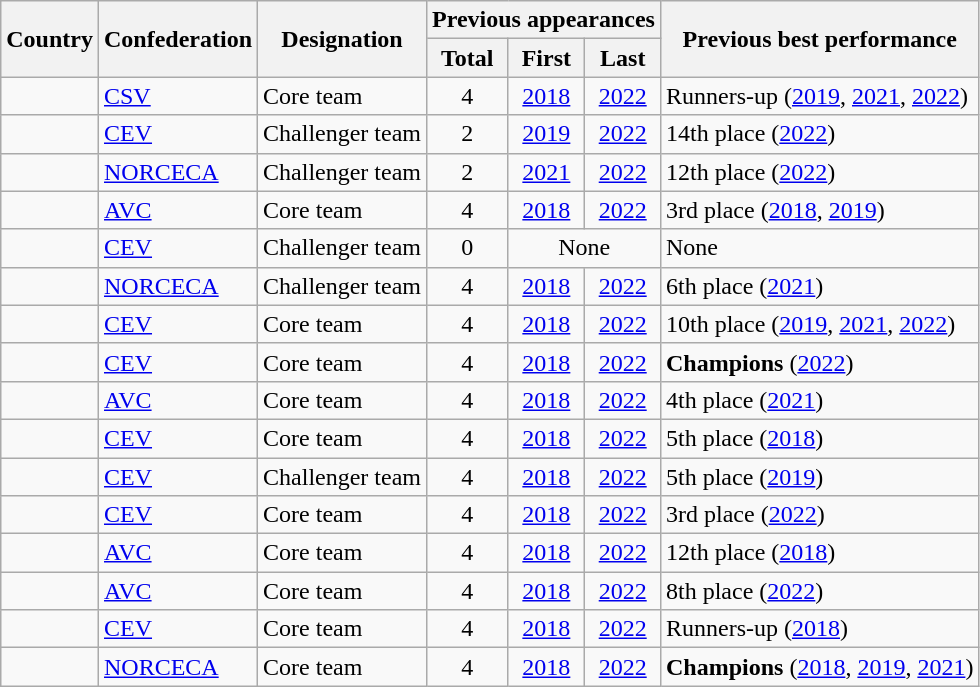<table class="wikitable sortable">
<tr>
<th rowspan=2>Country</th>
<th rowspan=2>Confederation</th>
<th rowspan=2>Designation</th>
<th colspan=3>Previous appearances</th>
<th rowspan=2>Previous best performance</th>
</tr>
<tr>
<th>Total</th>
<th>First</th>
<th>Last</th>
</tr>
<tr>
<td></td>
<td><a href='#'>CSV</a></td>
<td>Core team</td>
<td style="text-align:center">4</td>
<td style="text-align:center"><a href='#'>2018</a></td>
<td style="text-align:center"><a href='#'>2022</a></td>
<td>Runners-up (<a href='#'>2019</a>, <a href='#'>2021</a>, <a href='#'>2022</a>)</td>
</tr>
<tr>
<td></td>
<td><a href='#'>CEV</a></td>
<td>Challenger team</td>
<td style="text-align:center">2</td>
<td style="text-align:center"><a href='#'>2019</a></td>
<td style="text-align:center"><a href='#'>2022</a></td>
<td>14th place (<a href='#'>2022</a>)</td>
</tr>
<tr>
<td></td>
<td><a href='#'>NORCECA</a></td>
<td>Challenger team</td>
<td style="text-align:center">2</td>
<td style="text-align:center"><a href='#'>2021</a></td>
<td style="text-align:center"><a href='#'>2022</a></td>
<td>12th place (<a href='#'>2022</a>)</td>
</tr>
<tr>
<td></td>
<td><a href='#'>AVC</a></td>
<td>Core team</td>
<td style="text-align:center">4</td>
<td style="text-align:center"><a href='#'>2018</a></td>
<td style="text-align:center"><a href='#'>2022</a></td>
<td>3rd place (<a href='#'>2018</a>, <a href='#'>2019</a>)</td>
</tr>
<tr>
<td></td>
<td><a href='#'>CEV</a></td>
<td>Challenger team</td>
<td style="text-align:center">0</td>
<td style="text-align:center" colspan=2>None</td>
<td>None</td>
</tr>
<tr>
<td></td>
<td><a href='#'>NORCECA</a></td>
<td>Challenger team</td>
<td style="text-align:center">4</td>
<td style="text-align:center"><a href='#'>2018</a></td>
<td style="text-align:center"><a href='#'>2022</a></td>
<td>6th place (<a href='#'>2021</a>)</td>
</tr>
<tr>
<td></td>
<td><a href='#'>CEV</a></td>
<td>Core team</td>
<td style="text-align:center">4</td>
<td style="text-align:center"><a href='#'>2018</a></td>
<td style="text-align:center"><a href='#'>2022</a></td>
<td>10th place (<a href='#'>2019</a>, <a href='#'>2021</a>, <a href='#'>2022</a>)</td>
</tr>
<tr>
<td></td>
<td><a href='#'>CEV</a></td>
<td>Core team</td>
<td style="text-align:center">4</td>
<td style="text-align:center"><a href='#'>2018</a></td>
<td style="text-align:center"><a href='#'>2022</a></td>
<td><strong>Champions</strong> (<a href='#'>2022</a>)</td>
</tr>
<tr>
<td></td>
<td><a href='#'>AVC</a></td>
<td>Core team</td>
<td style="text-align:center">4</td>
<td style="text-align:center"><a href='#'>2018</a></td>
<td style="text-align:center"><a href='#'>2022</a></td>
<td>4th place (<a href='#'>2021</a>)</td>
</tr>
<tr>
<td></td>
<td><a href='#'>CEV</a></td>
<td>Core team</td>
<td style="text-align:center">4</td>
<td style="text-align:center"><a href='#'>2018</a></td>
<td style="text-align:center"><a href='#'>2022</a></td>
<td>5th place (<a href='#'>2018</a>)</td>
</tr>
<tr>
<td></td>
<td><a href='#'>CEV</a></td>
<td>Challenger team</td>
<td style="text-align:center">4</td>
<td style="text-align:center"><a href='#'>2018</a></td>
<td style="text-align:center"><a href='#'>2022</a></td>
<td>5th place (<a href='#'>2019</a>)</td>
</tr>
<tr>
<td></td>
<td><a href='#'>CEV</a></td>
<td>Core team</td>
<td style="text-align:center">4</td>
<td style="text-align:center"><a href='#'>2018</a></td>
<td style="text-align:center"><a href='#'>2022</a></td>
<td>3rd place (<a href='#'>2022</a>)</td>
</tr>
<tr>
<td></td>
<td><a href='#'>AVC</a></td>
<td>Core team</td>
<td style="text-align:center">4</td>
<td style="text-align:center"><a href='#'>2018</a></td>
<td style="text-align:center"><a href='#'>2022</a></td>
<td>12th place (<a href='#'>2018</a>)</td>
</tr>
<tr>
<td></td>
<td><a href='#'>AVC</a></td>
<td>Core team</td>
<td style="text-align:center">4</td>
<td style="text-align:center"><a href='#'>2018</a></td>
<td style="text-align:center"><a href='#'>2022</a></td>
<td>8th place (<a href='#'>2022</a>)</td>
</tr>
<tr>
<td></td>
<td><a href='#'>CEV</a></td>
<td>Core team</td>
<td style="text-align:center">4</td>
<td style="text-align:center"><a href='#'>2018</a></td>
<td style="text-align:center"><a href='#'>2022</a></td>
<td>Runners-up (<a href='#'>2018</a>)</td>
</tr>
<tr>
<td></td>
<td><a href='#'>NORCECA</a></td>
<td>Core team</td>
<td style="text-align:center">4</td>
<td style="text-align:center"><a href='#'>2018</a></td>
<td style="text-align:center"><a href='#'>2022</a></td>
<td><strong>Champions</strong> (<a href='#'>2018</a>, <a href='#'>2019</a>, <a href='#'>2021</a>)</td>
</tr>
</table>
